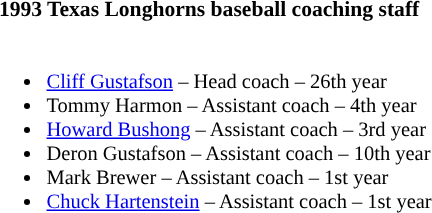<table class="toccolours" style="border-collapse:collapse; font-size:90%;">
<tr>
<th colspan=9>1993 Texas Longhorns baseball coaching staff</th>
</tr>
<tr>
<td style="text-align: left;font-size: 95%;" valign="top"><br><ul><li><a href='#'>Cliff Gustafson</a> – Head coach – 26th year</li><li>Tommy Harmon – Assistant coach – 4th year</li><li><a href='#'>Howard Bushong</a> – Assistant coach – 3rd year</li><li>Deron Gustafson – Assistant coach – 10th year</li><li>Mark Brewer – Assistant coach – 1st year</li><li><a href='#'>Chuck Hartenstein</a> – Assistant coach – 1st year</li></ul></td>
</tr>
</table>
